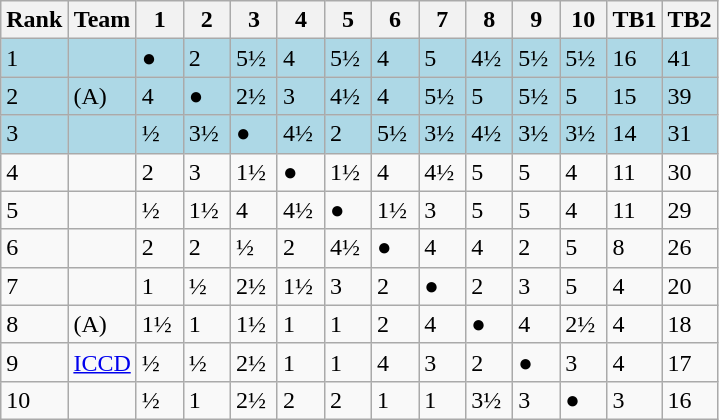<table class="wikitable">
<tr>
<th>Rank</th>
<th>Team</th>
<th style="width:1.5em;">1</th>
<th style="width:1.5em;">2</th>
<th style="width:1.5em;">3</th>
<th style="width:1.5em;">4</th>
<th style="width:1.5em;">5</th>
<th style="width:1.5em;">6</th>
<th style="width:1.5em;">7</th>
<th style="width:1.5em;">8</th>
<th style="width:1.5em;">9</th>
<th style="width:1.5em;">10</th>
<th>TB1</th>
<th>TB2</th>
</tr>
<tr style="background:lightblue">
<td>1</td>
<td></td>
<td>●</td>
<td>2</td>
<td>5½</td>
<td>4</td>
<td>5½</td>
<td>4</td>
<td>5</td>
<td>4½</td>
<td>5½</td>
<td>5½</td>
<td>16</td>
<td>41</td>
</tr>
<tr style="background:lightblue">
<td>2</td>
<td> (A)</td>
<td>4</td>
<td>●</td>
<td>2½</td>
<td>3</td>
<td>4½</td>
<td>4</td>
<td>5½</td>
<td>5</td>
<td>5½</td>
<td>5</td>
<td>15</td>
<td>39</td>
</tr>
<tr style="background:lightblue">
<td>3</td>
<td></td>
<td>½</td>
<td>3½</td>
<td>●</td>
<td>4½</td>
<td>2</td>
<td>5½</td>
<td>3½</td>
<td>4½</td>
<td>3½</td>
<td>3½</td>
<td>14</td>
<td>31</td>
</tr>
<tr>
<td>4</td>
<td></td>
<td>2</td>
<td>3</td>
<td>1½</td>
<td>●</td>
<td>1½</td>
<td>4</td>
<td>4½</td>
<td>5</td>
<td>5</td>
<td>4</td>
<td>11</td>
<td>30</td>
</tr>
<tr>
<td>5</td>
<td></td>
<td>½</td>
<td>1½</td>
<td>4</td>
<td>4½</td>
<td>●</td>
<td>1½</td>
<td>3</td>
<td>5</td>
<td>5</td>
<td>4</td>
<td>11</td>
<td>29</td>
</tr>
<tr>
<td>6</td>
<td></td>
<td>2</td>
<td>2</td>
<td>½</td>
<td>2</td>
<td>4½</td>
<td>●</td>
<td>4</td>
<td>4</td>
<td>2</td>
<td>5</td>
<td>8</td>
<td>26</td>
</tr>
<tr>
<td>7</td>
<td></td>
<td>1</td>
<td>½</td>
<td>2½</td>
<td>1½</td>
<td>3</td>
<td>2</td>
<td>●</td>
<td>2</td>
<td>3</td>
<td>5</td>
<td>4</td>
<td>20</td>
</tr>
<tr>
<td>8</td>
<td> (A)</td>
<td>1½</td>
<td>1</td>
<td>1½</td>
<td>1</td>
<td>1</td>
<td>2</td>
<td>4</td>
<td>●</td>
<td>4</td>
<td>2½</td>
<td>4</td>
<td>18</td>
</tr>
<tr>
<td>9</td>
<td><a href='#'>ICCD</a></td>
<td>½</td>
<td>½</td>
<td>2½</td>
<td>1</td>
<td>1</td>
<td>4</td>
<td>3</td>
<td>2</td>
<td>●</td>
<td>3</td>
<td>4</td>
<td>17</td>
</tr>
<tr>
<td>10</td>
<td></td>
<td>½</td>
<td>1</td>
<td>2½</td>
<td>2</td>
<td>2</td>
<td>1</td>
<td>1</td>
<td>3½</td>
<td>3</td>
<td>●</td>
<td>3</td>
<td>16</td>
</tr>
</table>
